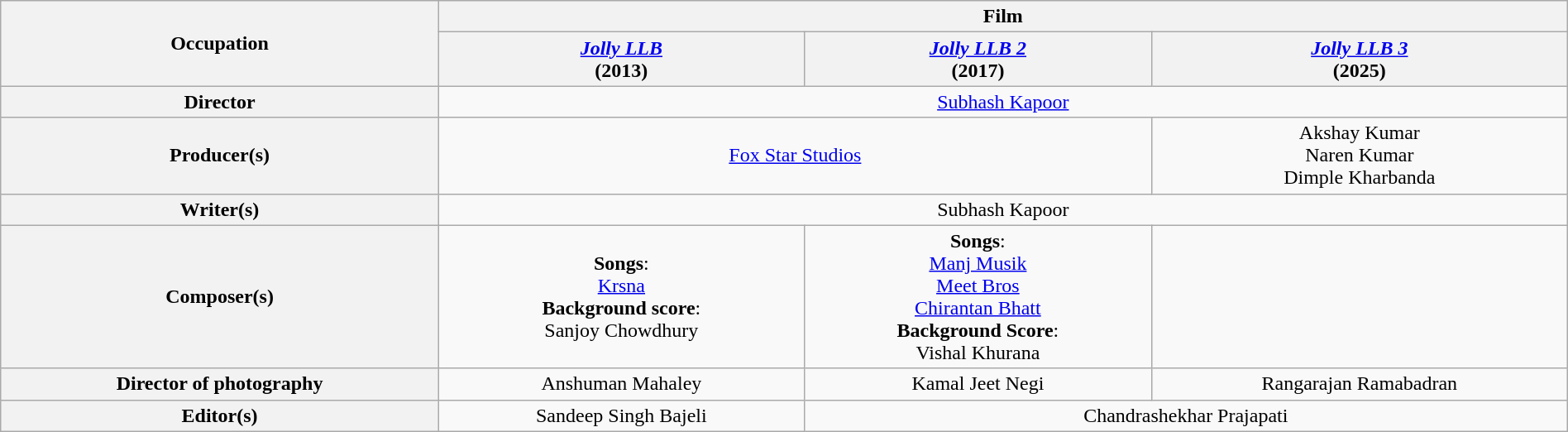<table class="wikitable" style="text-align:center;" width="100%">
<tr>
<th rowspan="2">Occupation</th>
<th colspan="3">Film</th>
</tr>
<tr>
<th width:10%;"><em><a href='#'>Jolly LLB</a></em> <br>(2013)</th>
<th width:10%;"><em><a href='#'>Jolly LLB 2</a></em> <br>(2017)</th>
<th width:10%;"><em><a href='#'>Jolly LLB 3</a></em> <br>(2025)</th>
</tr>
<tr>
<th>Director</th>
<td colspan="3"><a href='#'>Subhash Kapoor</a></td>
</tr>
<tr>
<th>Producer(s)</th>
<td colspan="2"><a href='#'>Fox Star Studios</a></td>
<td>Akshay Kumar <br> Naren Kumar<br> Dimple Kharbanda</td>
</tr>
<tr>
<th>Writer(s)</th>
<td colspan="3">Subhash Kapoor</td>
</tr>
<tr>
<th>Composer(s)</th>
<td><strong>Songs</strong>:<br><a href='#'>Krsna</a><br><strong>Background score</strong>:<br>Sanjoy Chowdhury</td>
<td><strong>Songs</strong>:<br><a href='#'>Manj Musik</a><br><a href='#'>Meet Bros</a><br><a href='#'>Chirantan Bhatt</a><br><strong>Background Score</strong>:<br>Vishal Khurana</td>
<td></td>
</tr>
<tr>
<th>Director of photography</th>
<td>Anshuman Mahaley</td>
<td>Kamal Jeet Negi</td>
<td>Rangarajan Ramabadran</td>
</tr>
<tr>
<th>Editor(s)</th>
<td>Sandeep Singh Bajeli</td>
<td colspan="2">Chandrashekhar Prajapati</td>
</tr>
</table>
